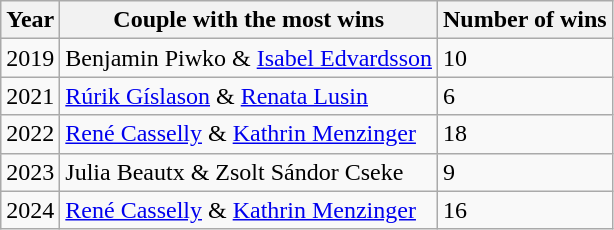<table class="wikitable sortable">
<tr>
<th>Year</th>
<th>Couple with the most wins</th>
<th>Number of wins</th>
</tr>
<tr>
<td>2019</td>
<td>Benjamin Piwko & <a href='#'>Isabel Edvardsson</a></td>
<td>10</td>
</tr>
<tr>
<td>2021</td>
<td><a href='#'>Rúrik Gíslason</a> & <a href='#'>Renata Lusin</a></td>
<td>6</td>
</tr>
<tr>
<td>2022</td>
<td><a href='#'>René Casselly</a> & <a href='#'>Kathrin Menzinger</a></td>
<td>18</td>
</tr>
<tr>
<td>2023</td>
<td>Julia Beautx & Zsolt Sándor Cseke</td>
<td>9</td>
</tr>
<tr>
<td>2024</td>
<td><a href='#'>René Casselly</a> & <a href='#'>Kathrin Menzinger</a></td>
<td>16</td>
</tr>
</table>
